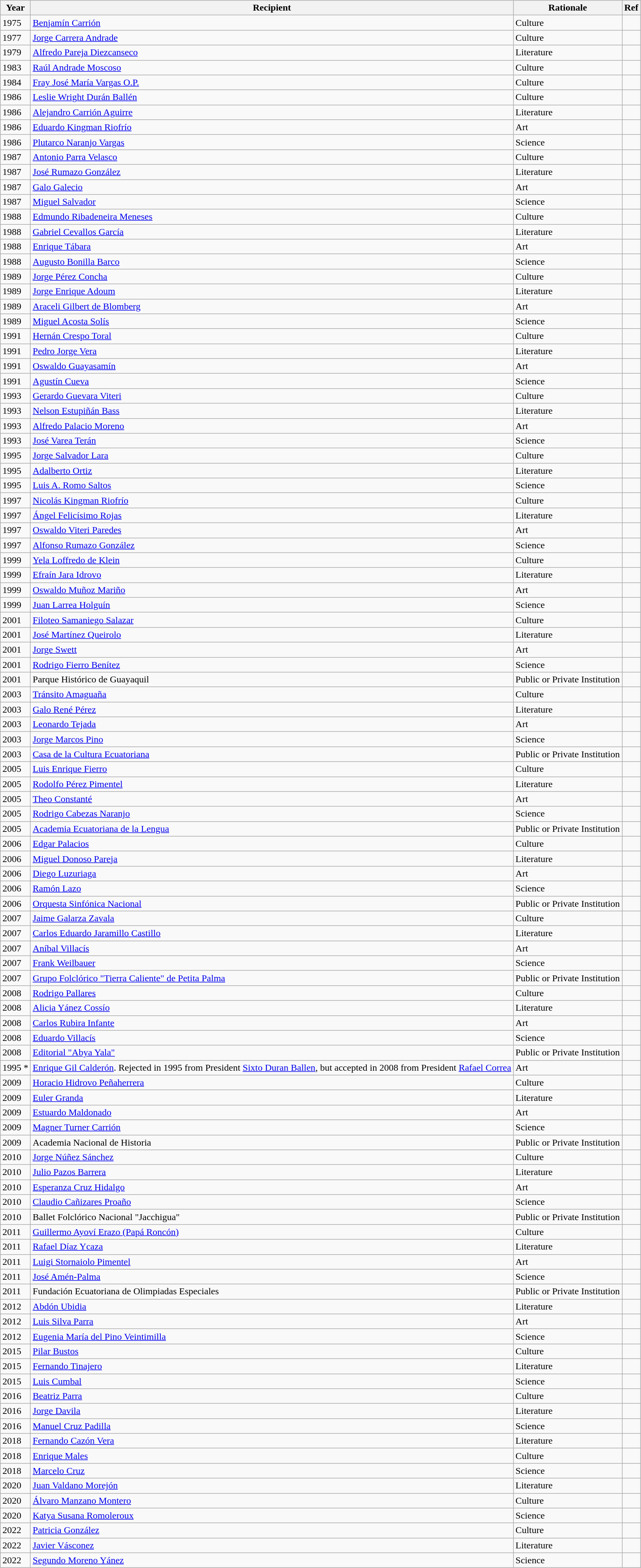<table class="wikitable plainrowheaders sortable">
<tr>
<th scope=col>Year</th>
<th scope=col>Recipient</th>
<th scope=col>Rationale</th>
<th>Ref</th>
</tr>
<tr>
<td>1975</td>
<td><a href='#'>Benjamín Carrión</a></td>
<td>Culture</td>
<td></td>
</tr>
<tr>
<td>1977</td>
<td><a href='#'>Jorge Carrera Andrade</a></td>
<td>Culture</td>
<td></td>
</tr>
<tr>
<td>1979</td>
<td><a href='#'>Alfredo Pareja Diezcanseco</a></td>
<td>Literature</td>
<td></td>
</tr>
<tr>
<td>1983</td>
<td><a href='#'>Raúl Andrade Moscoso</a></td>
<td>Culture</td>
<td></td>
</tr>
<tr>
<td>1984</td>
<td><a href='#'>Fray José María Vargas O.P.</a></td>
<td>Culture</td>
<td></td>
</tr>
<tr>
<td>1986</td>
<td><a href='#'>Leslie Wright Durán Ballén</a></td>
<td>Culture</td>
<td></td>
</tr>
<tr>
<td>1986</td>
<td><a href='#'>Alejandro Carrión Aguirre</a></td>
<td>Literature</td>
<td></td>
</tr>
<tr>
<td>1986</td>
<td><a href='#'>Eduardo Kingman Riofrío</a></td>
<td>Art</td>
<td></td>
</tr>
<tr>
<td>1986</td>
<td><a href='#'>Plutarco Naranjo Vargas</a></td>
<td>Science</td>
<td></td>
</tr>
<tr>
<td>1987</td>
<td><a href='#'>Antonio Parra Velasco</a></td>
<td>Culture</td>
<td></td>
</tr>
<tr>
<td>1987</td>
<td><a href='#'>José Rumazo González</a></td>
<td>Literature</td>
<td></td>
</tr>
<tr>
<td>1987</td>
<td><a href='#'>Galo Galecio</a></td>
<td>Art</td>
<td></td>
</tr>
<tr>
<td>1987</td>
<td><a href='#'>Miguel Salvador</a></td>
<td>Science</td>
<td></td>
</tr>
<tr>
<td>1988</td>
<td><a href='#'>Edmundo Ribadeneira Meneses</a></td>
<td>Culture</td>
<td></td>
</tr>
<tr>
<td>1988</td>
<td><a href='#'>Gabriel Cevallos García</a></td>
<td>Literature</td>
<td></td>
</tr>
<tr>
<td>1988</td>
<td><a href='#'>Enrique Tábara</a></td>
<td>Art</td>
<td></td>
</tr>
<tr>
<td>1988</td>
<td><a href='#'>Augusto Bonilla Barco</a></td>
<td>Science</td>
<td></td>
</tr>
<tr>
<td>1989</td>
<td><a href='#'>Jorge Pérez Concha</a></td>
<td>Culture</td>
<td></td>
</tr>
<tr>
<td>1989</td>
<td><a href='#'>Jorge Enrique Adoum</a></td>
<td>Literature</td>
<td></td>
</tr>
<tr>
<td>1989</td>
<td><a href='#'>Araceli Gilbert de Blomberg</a></td>
<td>Art</td>
<td></td>
</tr>
<tr>
<td>1989</td>
<td><a href='#'>Miguel Acosta Solís</a></td>
<td>Science</td>
<td></td>
</tr>
<tr>
<td>1991</td>
<td><a href='#'>Hernán Crespo Toral</a></td>
<td>Culture</td>
<td></td>
</tr>
<tr>
<td>1991</td>
<td><a href='#'>Pedro Jorge Vera</a></td>
<td>Literature</td>
<td></td>
</tr>
<tr>
<td>1991</td>
<td><a href='#'>Oswaldo Guayasamín</a></td>
<td>Art</td>
<td></td>
</tr>
<tr>
<td>1991</td>
<td><a href='#'>Agustín Cueva</a></td>
<td>Science</td>
<td></td>
</tr>
<tr>
<td>1993</td>
<td><a href='#'>Gerardo Guevara Viteri</a></td>
<td>Culture</td>
<td></td>
</tr>
<tr>
<td>1993</td>
<td><a href='#'>Nelson Estupiñán Bass</a></td>
<td>Literature</td>
<td></td>
</tr>
<tr>
<td>1993</td>
<td><a href='#'>Alfredo Palacio Moreno</a></td>
<td>Art</td>
<td></td>
</tr>
<tr>
<td>1993</td>
<td><a href='#'>José Varea Terán</a></td>
<td>Science</td>
<td></td>
</tr>
<tr>
<td>1995</td>
<td><a href='#'>Jorge Salvador Lara</a></td>
<td>Culture</td>
<td></td>
</tr>
<tr>
<td>1995</td>
<td><a href='#'>Adalberto Ortiz</a></td>
<td>Literature</td>
<td></td>
</tr>
<tr>
<td>1995</td>
<td><a href='#'>Luis A. Romo Saltos</a></td>
<td>Science</td>
<td></td>
</tr>
<tr>
<td>1997</td>
<td><a href='#'>Nicolás Kingman Riofrío</a></td>
<td>Culture</td>
<td></td>
</tr>
<tr>
<td>1997</td>
<td><a href='#'>Ángel Felicísimo Rojas</a></td>
<td>Literature</td>
<td></td>
</tr>
<tr>
<td>1997</td>
<td><a href='#'>Oswaldo Viteri Paredes</a></td>
<td>Art</td>
<td></td>
</tr>
<tr>
<td>1997</td>
<td><a href='#'>Alfonso Rumazo González</a></td>
<td>Science</td>
<td></td>
</tr>
<tr>
<td>1999</td>
<td><a href='#'>Yela Loffredo de Klein</a></td>
<td>Culture</td>
<td></td>
</tr>
<tr>
<td>1999</td>
<td><a href='#'>Efraín Jara Idrovo</a></td>
<td>Literature</td>
<td></td>
</tr>
<tr>
<td>1999</td>
<td><a href='#'>Oswaldo Muñoz Mariño</a></td>
<td>Art</td>
<td></td>
</tr>
<tr>
<td>1999</td>
<td><a href='#'>Juan Larrea Holguín</a></td>
<td>Science</td>
<td></td>
</tr>
<tr>
<td>2001</td>
<td><a href='#'>Filoteo Samaniego Salazar</a></td>
<td>Culture</td>
<td></td>
</tr>
<tr>
<td>2001</td>
<td><a href='#'>José Martínez Queirolo</a></td>
<td>Literature</td>
<td></td>
</tr>
<tr>
<td>2001</td>
<td><a href='#'>Jorge Swett</a></td>
<td>Art</td>
<td></td>
</tr>
<tr>
<td>2001</td>
<td><a href='#'>Rodrigo Fierro Benítez</a></td>
<td>Science</td>
<td></td>
</tr>
<tr>
<td>2001</td>
<td>Parque Histórico de Guayaquil</td>
<td>Public or Private Institution</td>
<td></td>
</tr>
<tr>
<td>2003</td>
<td><a href='#'>Tránsito Amaguaña</a></td>
<td>Culture</td>
<td></td>
</tr>
<tr>
<td>2003</td>
<td><a href='#'>Galo René Pérez</a></td>
<td>Literature</td>
<td></td>
</tr>
<tr>
<td>2003</td>
<td><a href='#'>Leonardo Tejada</a></td>
<td>Art</td>
<td></td>
</tr>
<tr>
<td>2003</td>
<td><a href='#'>Jorge Marcos Pino</a></td>
<td>Science</td>
<td></td>
</tr>
<tr>
<td>2003</td>
<td><a href='#'>Casa de la Cultura Ecuatoriana</a></td>
<td>Public or Private Institution</td>
<td></td>
</tr>
<tr>
<td>2005</td>
<td><a href='#'>Luis Enrique Fierro</a></td>
<td>Culture</td>
<td></td>
</tr>
<tr>
<td>2005</td>
<td><a href='#'>Rodolfo Pérez Pimentel</a></td>
<td>Literature</td>
<td></td>
</tr>
<tr>
<td>2005</td>
<td><a href='#'>Theo Constanté</a></td>
<td>Art</td>
<td></td>
</tr>
<tr>
<td>2005</td>
<td><a href='#'>Rodrigo Cabezas Naranjo</a></td>
<td>Science</td>
<td></td>
</tr>
<tr>
<td>2005</td>
<td><a href='#'>Academia Ecuatoriana de la Lengua</a></td>
<td>Public or Private Institution</td>
<td></td>
</tr>
<tr>
<td>2006</td>
<td><a href='#'>Edgar Palacios</a></td>
<td>Culture</td>
<td></td>
</tr>
<tr>
<td>2006</td>
<td><a href='#'>Miguel Donoso Pareja</a></td>
<td>Literature</td>
<td></td>
</tr>
<tr>
<td>2006</td>
<td><a href='#'>Diego Luzuriaga</a></td>
<td>Art</td>
<td></td>
</tr>
<tr>
<td>2006</td>
<td><a href='#'>Ramón Lazo</a></td>
<td>Science</td>
<td></td>
</tr>
<tr>
<td>2006</td>
<td><a href='#'>Orquesta Sinfónica Nacional</a></td>
<td>Public or Private Institution</td>
<td></td>
</tr>
<tr>
<td>2007</td>
<td><a href='#'>Jaime Galarza Zavala</a></td>
<td>Culture</td>
<td></td>
</tr>
<tr>
<td>2007</td>
<td><a href='#'>Carlos Eduardo Jaramillo Castillo</a></td>
<td>Literature</td>
<td></td>
</tr>
<tr>
<td>2007</td>
<td><a href='#'>Aníbal Villacís</a></td>
<td>Art</td>
<td></td>
</tr>
<tr>
<td>2007</td>
<td><a href='#'>Frank Weilbauer</a></td>
<td>Science</td>
<td></td>
</tr>
<tr>
<td>2007</td>
<td><a href='#'>Grupo Folclórico "Tierra Caliente" de Petita Palma</a></td>
<td>Public or Private Institution</td>
<td></td>
</tr>
<tr>
<td>2008</td>
<td><a href='#'>Rodrigo Pallares</a></td>
<td>Culture</td>
<td></td>
</tr>
<tr>
<td>2008</td>
<td><a href='#'>Alicia Yánez Cossío</a></td>
<td>Literature</td>
<td></td>
</tr>
<tr>
<td>2008</td>
<td><a href='#'>Carlos Rubira Infante</a></td>
<td>Art</td>
<td></td>
</tr>
<tr>
<td>2008</td>
<td><a href='#'>Eduardo Villacís</a></td>
<td>Science</td>
<td></td>
</tr>
<tr>
<td>2008</td>
<td><a href='#'>Editorial "Abya Yala"</a></td>
<td>Public or Private Institution</td>
<td></td>
</tr>
<tr>
<td>1995 *</td>
<td><a href='#'>Enrique Gil Calderón</a>. Rejected in 1995 from President <a href='#'>Sixto Duran Ballen</a>, but accepted in 2008 from President <a href='#'>Rafael Correa</a></td>
<td>Art</td>
<td></td>
</tr>
<tr>
<td>2009</td>
<td><a href='#'>Horacio Hidrovo Peñaherrera</a></td>
<td>Culture</td>
<td></td>
</tr>
<tr>
<td>2009</td>
<td><a href='#'>Euler Granda</a></td>
<td>Literature</td>
<td></td>
</tr>
<tr>
<td>2009</td>
<td><a href='#'>Estuardo Maldonado</a></td>
<td>Art</td>
<td></td>
</tr>
<tr>
<td>2009</td>
<td><a href='#'>Magner Turner Carrión</a></td>
<td>Science</td>
<td></td>
</tr>
<tr>
<td>2009</td>
<td>Academia Nacional de Historia</td>
<td>Public or Private Institution</td>
<td></td>
</tr>
<tr>
<td>2010</td>
<td><a href='#'>Jorge Núñez Sánchez</a></td>
<td>Culture</td>
<td></td>
</tr>
<tr>
<td>2010</td>
<td><a href='#'>Julio Pazos Barrera</a></td>
<td>Literature</td>
<td></td>
</tr>
<tr>
<td>2010</td>
<td><a href='#'>Esperanza Cruz Hidalgo</a></td>
<td>Art</td>
<td></td>
</tr>
<tr>
<td>2010</td>
<td><a href='#'>Claudio Cañizares Proaño</a></td>
<td>Science</td>
<td></td>
</tr>
<tr>
<td>2010</td>
<td>Ballet Folclórico Nacional  "Jacchigua"</td>
<td>Public or Private Institution</td>
<td></td>
</tr>
<tr>
<td>2011</td>
<td><a href='#'>Guillermo Ayoví Erazo (Papá Roncón)</a></td>
<td>Culture</td>
<td></td>
</tr>
<tr>
<td>2011</td>
<td><a href='#'>Rafael Díaz Ycaza</a></td>
<td>Literature</td>
<td></td>
</tr>
<tr>
<td>2011</td>
<td><a href='#'>Luigi Stornaiolo Pimentel</a></td>
<td>Art</td>
<td></td>
</tr>
<tr>
<td>2011</td>
<td><a href='#'>José Amén-Palma</a></td>
<td>Science</td>
<td></td>
</tr>
<tr>
<td>2011</td>
<td>Fundación Ecuatoriana de Olimpiadas Especiales</td>
<td>Public or Private Institution</td>
<td></td>
</tr>
<tr>
<td>2012</td>
<td><a href='#'>Abdón Ubidia</a></td>
<td>Literature</td>
<td></td>
</tr>
<tr>
<td>2012</td>
<td><a href='#'>Luis Silva Parra</a></td>
<td>Art</td>
<td></td>
</tr>
<tr>
<td>2012</td>
<td><a href='#'>Eugenia María del Pino Veintimilla</a></td>
<td>Science</td>
<td></td>
</tr>
<tr>
<td>2015</td>
<td><a href='#'>Pilar Bustos</a></td>
<td>Culture</td>
<td></td>
</tr>
<tr>
<td>2015</td>
<td><a href='#'>Fernando Tinajero</a></td>
<td>Literature</td>
<td></td>
</tr>
<tr>
<td>2015</td>
<td><a href='#'>Luis Cumbal</a></td>
<td>Science</td>
<td></td>
</tr>
<tr>
<td>2016</td>
<td><a href='#'>Beatriz Parra</a></td>
<td>Culture</td>
<td></td>
</tr>
<tr>
<td>2016</td>
<td><a href='#'>Jorge Davila</a></td>
<td>Literature</td>
<td></td>
</tr>
<tr>
<td>2016</td>
<td><a href='#'>Manuel Cruz Padilla</a></td>
<td>Science</td>
<td></td>
</tr>
<tr>
<td>2018</td>
<td><a href='#'>Fernando Cazón Vera</a></td>
<td>Literature</td>
<td></td>
</tr>
<tr>
<td>2018</td>
<td><a href='#'>Enrique Males</a></td>
<td>Culture</td>
<td></td>
</tr>
<tr>
<td>2018</td>
<td><a href='#'>Marcelo Cruz</a></td>
<td>Science</td>
<td></td>
</tr>
<tr>
<td>2020</td>
<td><a href='#'>Juan Valdano Morejón</a></td>
<td>Literature</td>
<td></td>
</tr>
<tr>
<td>2020</td>
<td><a href='#'>Álvaro Manzano Montero</a></td>
<td>Culture</td>
<td></td>
</tr>
<tr>
<td>2020</td>
<td><a href='#'>Katya Susana Romoleroux</a></td>
<td>Science</td>
<td></td>
</tr>
<tr>
<td>2022</td>
<td><a href='#'>Patricia González</a></td>
<td>Culture</td>
<td></td>
</tr>
<tr>
<td>2022</td>
<td><a href='#'>Javier Vásconez</a></td>
<td>Literature</td>
<td></td>
</tr>
<tr>
<td>2022</td>
<td><a href='#'>Segundo Moreno Yánez</a></td>
<td>Science</td>
<td></td>
</tr>
</table>
